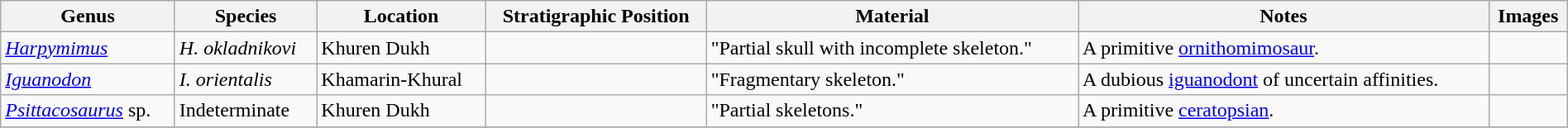<table class="wikitable" align="center" width="100%">
<tr>
<th>Genus</th>
<th>Species</th>
<th>Location</th>
<th>Stratigraphic Position</th>
<th>Material</th>
<th>Notes</th>
<th>Images</th>
</tr>
<tr>
<td><em><a href='#'>Harpymimus</a></em></td>
<td><em>H. okladnikovi</em></td>
<td>Khuren Dukh</td>
<td></td>
<td>"Partial skull with incomplete skeleton."</td>
<td>A primitive <a href='#'>ornithomimosaur</a>.</td>
<td></td>
</tr>
<tr>
<td><em><a href='#'>Iguanodon</a></em></td>
<td><em>I. orientalis</em></td>
<td>Khamarin-Khural</td>
<td></td>
<td>"Fragmentary skeleton."</td>
<td>A dubious <a href='#'>iguanodont</a> of uncertain affinities.</td>
<td></td>
</tr>
<tr>
<td><em><a href='#'>Psittacosaurus</a></em> sp.</td>
<td>Indeterminate</td>
<td>Khuren Dukh</td>
<td></td>
<td>"Partial skeletons."</td>
<td>A primitive <a href='#'>ceratopsian</a>.</td>
<td></td>
</tr>
<tr>
</tr>
</table>
